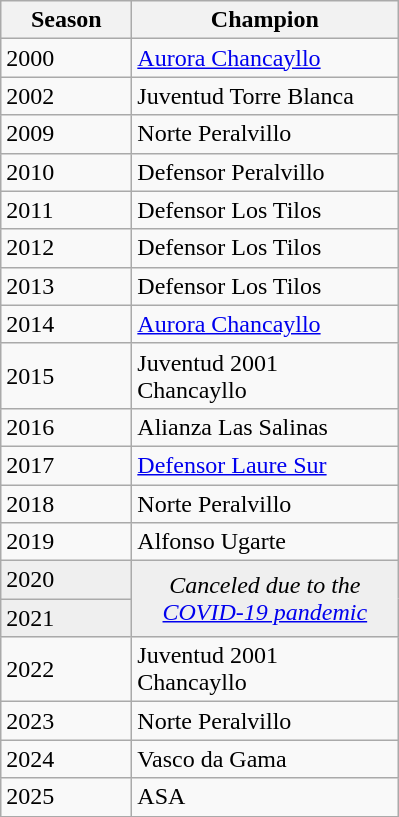<table class="wikitable sortable">
<tr>
<th width=80px>Season</th>
<th width=170px>Champion</th>
</tr>
<tr>
<td>2000</td>
<td><a href='#'>Aurora Chancayllo</a></td>
</tr>
<tr>
<td>2002</td>
<td>Juventud Torre Blanca</td>
</tr>
<tr>
<td>2009</td>
<td>Norte Peralvillo</td>
</tr>
<tr>
<td>2010</td>
<td>Defensor Peralvillo</td>
</tr>
<tr>
<td>2011</td>
<td>Defensor Los Tilos</td>
</tr>
<tr>
<td>2012</td>
<td>Defensor Los Tilos</td>
</tr>
<tr>
<td>2013</td>
<td>Defensor Los Tilos</td>
</tr>
<tr>
<td>2014</td>
<td><a href='#'>Aurora Chancayllo</a></td>
</tr>
<tr>
<td>2015</td>
<td>Juventud 2001 Chancayllo</td>
</tr>
<tr>
<td>2016</td>
<td>Alianza Las Salinas</td>
</tr>
<tr>
<td>2017</td>
<td><a href='#'>Defensor Laure Sur</a></td>
</tr>
<tr>
<td>2018</td>
<td>Norte Peralvillo</td>
</tr>
<tr>
<td>2019</td>
<td>Alfonso Ugarte</td>
</tr>
<tr bgcolor=#efefef>
<td>2020</td>
<td rowspan=2 colspan="1" align=center><em>Canceled due to the <a href='#'>COVID-19 pandemic</a></em></td>
</tr>
<tr bgcolor=#efefef>
<td>2021</td>
</tr>
<tr>
<td>2022</td>
<td>Juventud 2001 Chancayllo</td>
</tr>
<tr>
<td>2023</td>
<td>Norte Peralvillo</td>
</tr>
<tr>
<td>2024</td>
<td>Vasco da Gama</td>
</tr>
<tr>
<td>2025</td>
<td>ASA</td>
</tr>
<tr>
</tr>
</table>
